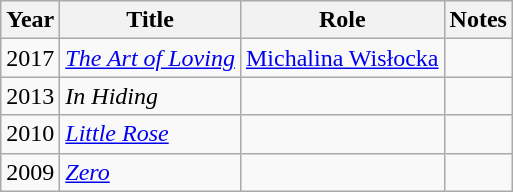<table class="wikitable sortable">
<tr>
<th>Year</th>
<th>Title</th>
<th>Role</th>
<th class="unsortable">Notes</th>
</tr>
<tr>
<td>2017</td>
<td><em><a href='#'>The Art of Loving</a></em></td>
<td><a href='#'>Michalina Wisłocka</a></td>
<td></td>
</tr>
<tr>
<td>2013</td>
<td><em>In Hiding</em></td>
<td></td>
<td></td>
</tr>
<tr>
<td>2010</td>
<td><em><a href='#'>Little Rose</a></em></td>
<td></td>
<td></td>
</tr>
<tr>
<td>2009</td>
<td><em><a href='#'>Zero</a></em></td>
<td></td>
<td></td>
</tr>
</table>
